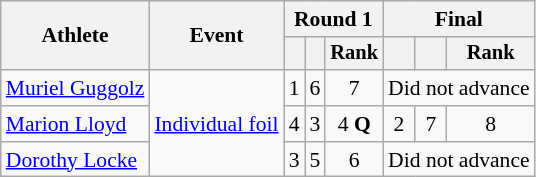<table class="wikitable" style="font-size:90%">
<tr>
<th rowspan=2>Athlete</th>
<th rowspan=2>Event</th>
<th colspan=3>Round 1</th>
<th colspan=3>Final</th>
</tr>
<tr style="font-size:95%">
<th></th>
<th></th>
<th>Rank</th>
<th></th>
<th></th>
<th>Rank</th>
</tr>
<tr align=center>
<td align=left><a href='#'>Muriel Guggolz</a></td>
<td align=left rowspan=3><a href='#'>Individual foil</a></td>
<td>1</td>
<td>6</td>
<td>7</td>
<td colspan=3>Did not advance</td>
</tr>
<tr align=center>
<td align=left><a href='#'>Marion Lloyd</a></td>
<td>4</td>
<td>3</td>
<td>4 <strong>Q</strong></td>
<td>2</td>
<td>7</td>
<td>8</td>
</tr>
<tr align=center>
<td align=left><a href='#'>Dorothy Locke</a></td>
<td>3</td>
<td>5</td>
<td>6</td>
<td colspan=3>Did not advance</td>
</tr>
</table>
